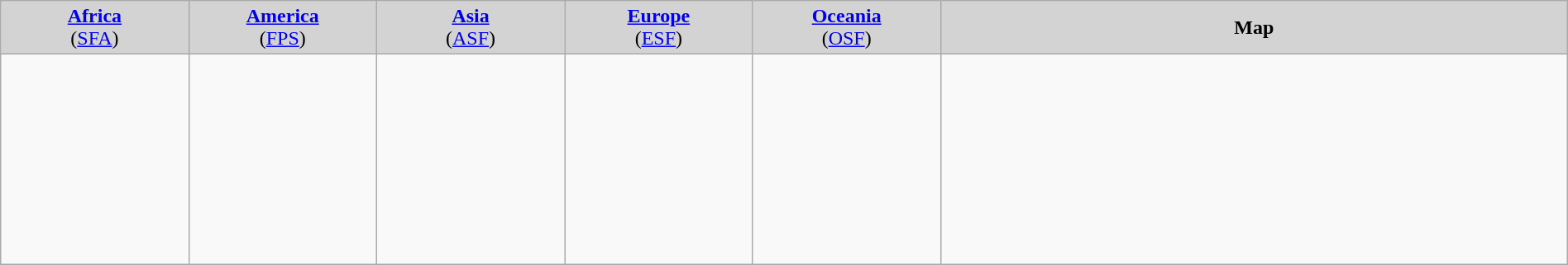<table class="wikitable" style="width:100%;">
<tr style="background:Lightgrey;">
<td style="width:12%; text-align:center;"><strong><a href='#'>Africa</a></strong><br>(<a href='#'>SFA</a>)</td>
<td style="width:12%; text-align:center;"><strong><a href='#'>America</a><br></strong>(<a href='#'>FPS</a>)</td>
<td style="width:12%; text-align:center;"><strong><a href='#'>Asia</a></strong><br>(<a href='#'>ASF</a>)</td>
<td style="width:12%; text-align:center;"><strong><a href='#'>Europe</a></strong><br>(<a href='#'>ESF</a>)</td>
<td style="width:12%; text-align:center;"><strong><a href='#'>Oceania</a></strong><br>(<a href='#'>OSF</a>)</td>
<td style="width:40%; text-align:center;"><strong>Map</strong></td>
</tr>
<tr>
<td style="text-align:left;"><br></td>
<td style="text-align:left;"><br></td>
<td style="text-align:left;"><br><br><br><br><br> </td>
<td style="text-align:left;"><br><br><br><br><br><br><br><br><br></td>
<td style="text-align:left;"> <br></td>
<td></td>
</tr>
</table>
